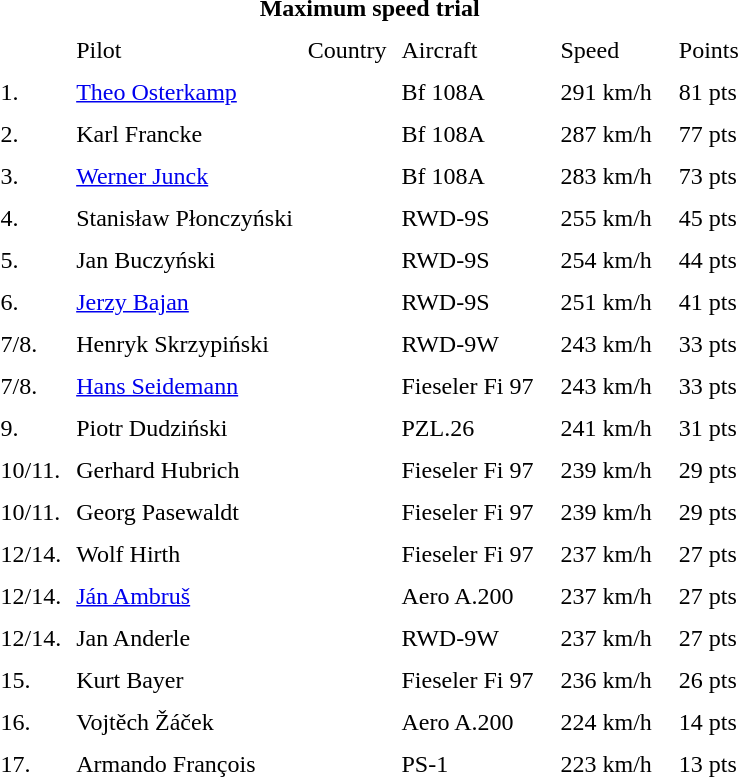<table cellspacing=8>
<tr>
<th colspan=12>Maximum speed trial</th>
</tr>
<tr>
<td> </td>
<td>Pilot</td>
<td>Country</td>
<td>Aircraft</td>
<td>Speed</td>
<td>Points</td>
</tr>
<tr>
<td>1.</td>
<td><a href='#'>Theo Osterkamp</a></td>
<td> </td>
<td>Bf 108A</td>
<td>291 km/h  </td>
<td>81 pts</td>
</tr>
<tr>
<td>2.</td>
<td>Karl Francke</td>
<td></td>
<td>Bf 108A</td>
<td>287 km/h</td>
<td>77 pts</td>
</tr>
<tr>
<td>3.</td>
<td><a href='#'>Werner Junck</a></td>
<td></td>
<td>Bf 108A</td>
<td>283 km/h</td>
<td>73 pts</td>
</tr>
<tr>
<td>4.</td>
<td>Stanisław Płonczyński</td>
<td></td>
<td>RWD-9S</td>
<td>255 km/h</td>
<td>45 pts</td>
</tr>
<tr>
<td>5.</td>
<td>Jan Buczyński</td>
<td></td>
<td>RWD-9S</td>
<td>254 km/h</td>
<td>44 pts</td>
</tr>
<tr>
<td>6.</td>
<td><a href='#'>Jerzy Bajan</a></td>
<td></td>
<td>RWD-9S</td>
<td>251 km/h</td>
<td>41 pts</td>
</tr>
<tr>
<td>7/8.</td>
<td>Henryk Skrzypiński</td>
<td></td>
<td>RWD-9W</td>
<td>243 km/h</td>
<td>33 pts</td>
</tr>
<tr>
<td>7/8.</td>
<td><a href='#'>Hans Seidemann</a></td>
<td></td>
<td>Fieseler Fi 97</td>
<td>243 km/h</td>
<td>33 pts</td>
</tr>
<tr>
<td>9.</td>
<td>Piotr Dudziński</td>
<td></td>
<td>PZL.26</td>
<td>241 km/h</td>
<td>31 pts</td>
</tr>
<tr>
<td>10/11.</td>
<td>Gerhard Hubrich</td>
<td></td>
<td>Fieseler Fi 97  </td>
<td>239 km/h</td>
<td>29 pts</td>
</tr>
<tr>
<td>10/11.</td>
<td>Georg Pasewaldt</td>
<td></td>
<td>Fieseler Fi 97</td>
<td>239 km/h</td>
<td>29 pts</td>
</tr>
<tr>
<td>12/14.</td>
<td>Wolf Hirth</td>
<td></td>
<td>Fieseler Fi 97</td>
<td>237 km/h</td>
<td>27 pts</td>
</tr>
<tr>
<td>12/14.</td>
<td><a href='#'>Ján Ambruš</a></td>
<td>  </td>
<td>Aero A.200</td>
<td>237 km/h</td>
<td>27 pts</td>
</tr>
<tr>
<td>12/14.</td>
<td>Jan Anderle</td>
<td></td>
<td>RWD-9W</td>
<td>237 km/h</td>
<td>27 pts</td>
</tr>
<tr>
<td>15.</td>
<td>Kurt Bayer</td>
<td></td>
<td>Fieseler Fi 97</td>
<td>236 km/h</td>
<td>26 pts</td>
</tr>
<tr>
<td>16.</td>
<td>Vojtěch Žáček</td>
<td></td>
<td>Aero A.200</td>
<td>224 km/h</td>
<td>14 pts</td>
</tr>
<tr>
<td>17.</td>
<td>Armando François</td>
<td></td>
<td>PS-1</td>
<td>223 km/h</td>
<td>13 pts</td>
</tr>
</table>
